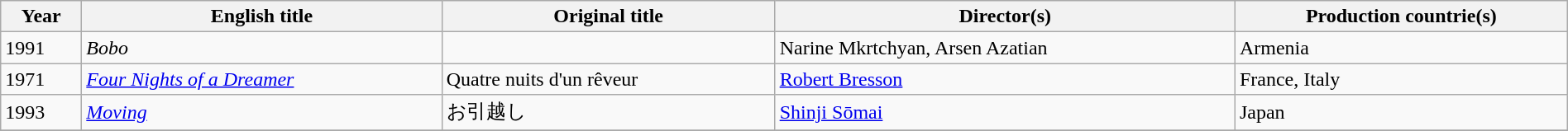<table class="sortable wikitable" style="width:100%; margin-bottom:4px" cellpadding="5">
<tr>
<th scope="col">Year</th>
<th scope="col">English title</th>
<th scope="col">Original title</th>
<th scope="col">Director(s)</th>
<th scope="col">Production countrie(s)</th>
</tr>
<tr>
<td>1991</td>
<td><em>Bobo</em></td>
<td></td>
<td>Narine Mkrtchyan, Arsen Azatian</td>
<td>Armenia</td>
</tr>
<tr>
<td>1971</td>
<td><em><a href='#'>Four Nights of a Dreamer</a></em></td>
<td>Quatre nuits d'un rêveur</td>
<td><a href='#'>Robert Bresson</a></td>
<td>France, Italy</td>
</tr>
<tr>
<td>1993</td>
<td><em><a href='#'>Moving</a></em></td>
<td>お引越し</td>
<td><a href='#'>Shinji Sōmai</a></td>
<td>Japan</td>
</tr>
<tr>
</tr>
</table>
